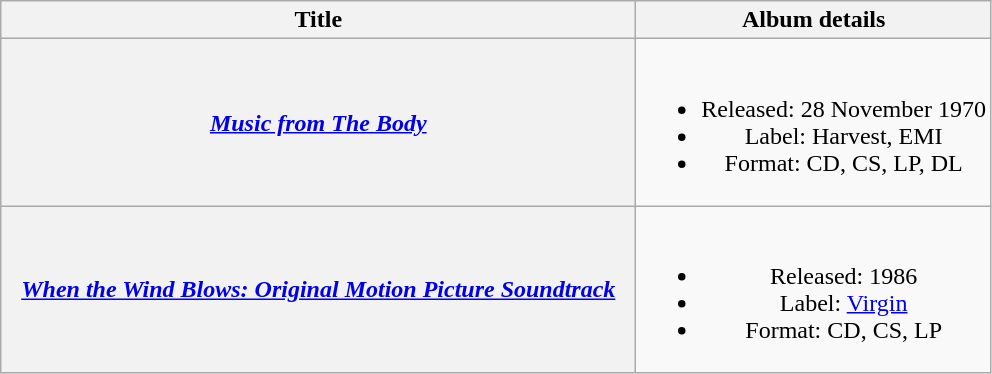<table class="wikitable plainrowheaders" style="text-align:center;">
<tr>
<th scope="col" style="width:26em">Title</th>
<th scope="col">Album details</th>
</tr>
<tr>
<th scope="row"><em><a href='#'>Music from The Body</a></em> <br></th>
<td><br><ul><li>Released: 28 November 1970</li><li>Label: Harvest, EMI</li><li>Format: CD, CS, LP, DL</li></ul></td>
</tr>
<tr>
<th scope="row"><em><a href='#'>When the Wind Blows: Original Motion Picture Soundtrack</a></em> <br></th>
<td><br><ul><li>Released: 1986</li><li>Label: <a href='#'>Virgin</a></li><li>Format: CD, CS, LP</li></ul></td>
</tr>
</table>
